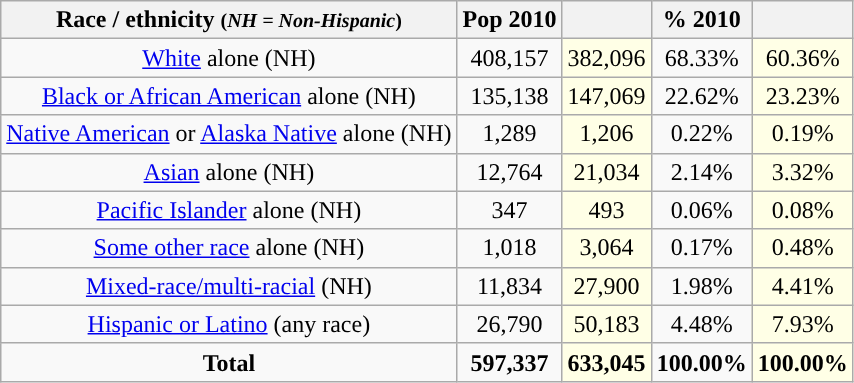<table class="wikitable" style="text-align:center;">
<tr>
<th>Race / ethnicity <small>(<em>NH = Non-Hispanic</em>)</small></th>
<th>Pop 2010</th>
<th></th>
<th>% 2010</th>
<th></th>
</tr>
<tr>
<td><a href='#'>White</a> alone (NH)</td>
<td>408,157</td>
<td style='background: #ffffe6;'>382,096</td>
<td>68.33%</td>
<td style='background: #ffffe6;'>60.36%</td>
</tr>
<tr>
<td><a href='#'>Black or African American</a> alone (NH)</td>
<td>135,138</td>
<td style='background: #ffffe6;'>147,069</td>
<td>22.62%</td>
<td style='background: #ffffe6;'>23.23%</td>
</tr>
<tr>
<td><a href='#'>Native American</a> or <a href='#'>Alaska Native</a> alone (NH)</td>
<td>1,289</td>
<td style='background: #ffffe6;'>1,206</td>
<td>0.22%</td>
<td style='background: #ffffe6;'>0.19%</td>
</tr>
<tr>
<td><a href='#'>Asian</a> alone (NH)</td>
<td>12,764</td>
<td style='background: #ffffe6;'>21,034</td>
<td>2.14%</td>
<td style='background: #ffffe6;'>3.32%</td>
</tr>
<tr>
<td><a href='#'>Pacific Islander</a> alone (NH)</td>
<td>347</td>
<td style='background: #ffffe6;'>493</td>
<td>0.06%</td>
<td style='background: #ffffe6;'>0.08%</td>
</tr>
<tr>
<td><a href='#'>Some other race</a> alone (NH)</td>
<td>1,018</td>
<td style='background: #ffffe6;'>3,064</td>
<td>0.17%</td>
<td style='background: #ffffe6;'>0.48%</td>
</tr>
<tr>
<td><a href='#'>Mixed-race/multi-racial</a> (NH)</td>
<td>11,834</td>
<td style='background: #ffffe6;'>27,900</td>
<td>1.98%</td>
<td style='background: #ffffe6;'>4.41%</td>
</tr>
<tr>
<td><a href='#'>Hispanic or Latino</a> (any race)</td>
<td>26,790</td>
<td style='background: #ffffe6;'>50,183</td>
<td>4.48%</td>
<td style='background: #ffffe6;'>7.93%</td>
</tr>
<tr>
<td><strong>Total</strong></td>
<td><strong>597,337</strong></td>
<td style='background: #ffffe6;'><strong>633,045</strong></td>
<td><strong>100.00%</strong></td>
<td style='background: #ffffe6;'><strong>100.00%</strong></td>
</tr>
</table>
